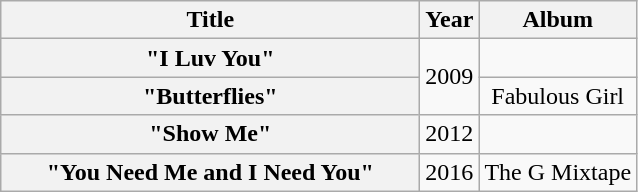<table class="wikitable plainrowheaders" style="text-align:center;">
<tr>
<th scope="col" style="width:17em;">Title</th>
<th scope="col">Year</th>
<th scope="col">Album</th>
</tr>
<tr>
<th scope="row">"I Luv You"<br></th>
<td rowspan=2>2009</td>
<td></td>
</tr>
<tr>
<th scope="row">"Butterflies"<br></th>
<td>Fabulous Girl</td>
</tr>
<tr>
<th scope="row">"Show Me"<br></th>
<td>2012</td>
<td></td>
</tr>
<tr>
<th scope="row">"You Need Me and I Need You"<br></th>
<td>2016</td>
<td>The G Mixtape</td>
</tr>
</table>
